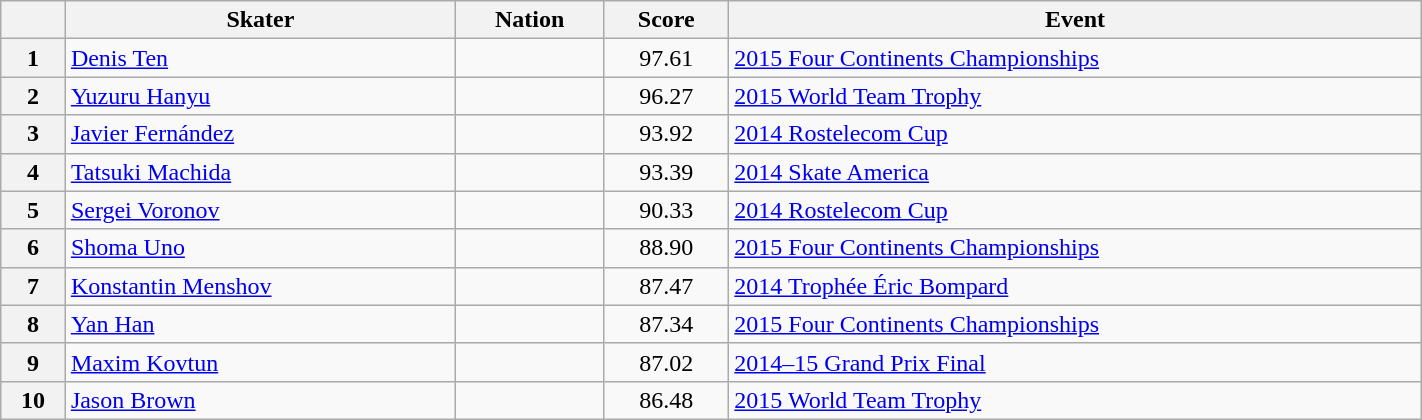<table class="wikitable sortable" style="text-align:left; width:75%">
<tr>
<th scope="col"></th>
<th scope="col">Skater</th>
<th scope="col">Nation</th>
<th scope="col">Score</th>
<th scope="col">Event</th>
</tr>
<tr>
<th scope="row">1</th>
<td><a href='#'>Denis Ten</a></td>
<td></td>
<td style="text-align:center;">97.61</td>
<td><a href='#'>2015 Four Continents Championships</a></td>
</tr>
<tr>
<th scope="row">2</th>
<td><a href='#'>Yuzuru Hanyu</a></td>
<td></td>
<td style="text-align:center;">96.27</td>
<td><a href='#'>2015 World Team Trophy</a></td>
</tr>
<tr>
<th scope="row">3</th>
<td><a href='#'>Javier Fernández</a></td>
<td></td>
<td style="text-align:center;">93.92</td>
<td><a href='#'>2014 Rostelecom Cup</a></td>
</tr>
<tr>
<th scope="row">4</th>
<td><a href='#'>Tatsuki Machida</a></td>
<td></td>
<td style="text-align:center;">93.39</td>
<td><a href='#'>2014 Skate America</a></td>
</tr>
<tr>
<th scope="row">5</th>
<td><a href='#'>Sergei Voronov</a></td>
<td></td>
<td style="text-align:center;">90.33</td>
<td><a href='#'>2014 Rostelecom Cup</a></td>
</tr>
<tr>
<th scope="row">6</th>
<td><a href='#'>Shoma Uno</a></td>
<td></td>
<td style="text-align:center;">88.90</td>
<td><a href='#'>2015 Four Continents Championships</a></td>
</tr>
<tr>
<th scope="row">7</th>
<td><a href='#'>Konstantin Menshov</a></td>
<td></td>
<td style="text-align:center;">87.47</td>
<td><a href='#'>2014 Trophée Éric Bompard</a></td>
</tr>
<tr>
<th scope="row">8</th>
<td><a href='#'>Yan Han</a></td>
<td></td>
<td style="text-align:center;">87.34</td>
<td><a href='#'>2015 Four Continents Championships</a></td>
</tr>
<tr>
<th scope="row">9</th>
<td><a href='#'>Maxim Kovtun</a></td>
<td></td>
<td style="text-align:center;">87.02</td>
<td><a href='#'>2014–15 Grand Prix Final</a></td>
</tr>
<tr>
<th scope="row">10</th>
<td><a href='#'>Jason Brown</a></td>
<td></td>
<td style="text-align:center;">86.48</td>
<td><a href='#'>2015 World Team Trophy</a></td>
</tr>
</table>
